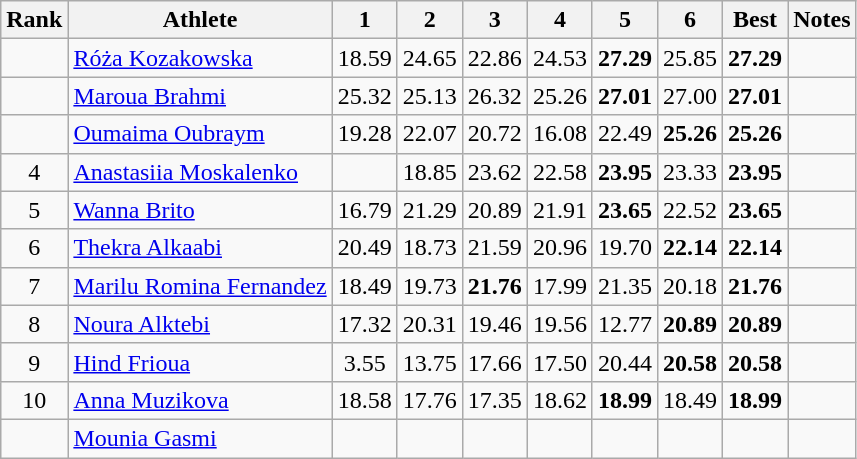<table class="wikitable sortable" style="text-align:center">
<tr>
<th>Rank</th>
<th>Athlete</th>
<th>1</th>
<th>2</th>
<th>3</th>
<th>4</th>
<th>5</th>
<th>6</th>
<th>Best</th>
<th>Notes</th>
</tr>
<tr>
<td></td>
<td style="text-align:left"><a href='#'>Róża Kozakowska</a><br></td>
<td>18.59</td>
<td>24.65</td>
<td>22.86</td>
<td>24.53</td>
<td><strong>27.29</strong></td>
<td>25.85</td>
<td><strong>27.29</strong></td>
<td></td>
</tr>
<tr>
<td></td>
<td style="text-align:left"><a href='#'>Maroua Brahmi</a><br></td>
<td>25.32</td>
<td>25.13</td>
<td>26.32</td>
<td>25.26</td>
<td><strong>27.01</strong></td>
<td>27.00</td>
<td><strong>27.01</strong></td>
<td></td>
</tr>
<tr>
<td></td>
<td style="text-align:left"><a href='#'>Oumaima Oubraym</a><br></td>
<td>19.28</td>
<td>22.07</td>
<td>20.72</td>
<td>16.08</td>
<td>22.49</td>
<td><strong>25.26</strong></td>
<td><strong>25.26</strong></td>
<td></td>
</tr>
<tr>
<td>4</td>
<td style="text-align:left"><a href='#'>Anastasiia Moskalenko</a><br></td>
<td></td>
<td>18.85</td>
<td>23.62</td>
<td>22.58</td>
<td><strong>23.95</strong></td>
<td>23.33</td>
<td><strong>23.95</strong></td>
<td></td>
</tr>
<tr>
<td>5</td>
<td style="text-align:left"><a href='#'>Wanna Brito</a><br></td>
<td>16.79</td>
<td>21.29</td>
<td>20.89</td>
<td>21.91</td>
<td><strong>23.65</strong></td>
<td>22.52</td>
<td><strong>23.65</strong></td>
<td></td>
</tr>
<tr>
<td>6</td>
<td style="text-align:left"><a href='#'>Thekra Alkaabi</a><br></td>
<td>20.49</td>
<td>18.73</td>
<td>21.59</td>
<td>20.96</td>
<td>19.70</td>
<td><strong>22.14</strong></td>
<td><strong>22.14</strong></td>
<td></td>
</tr>
<tr>
<td>7</td>
<td style="text-align:left"><a href='#'>Marilu Romina Fernandez</a><br></td>
<td>18.49</td>
<td>19.73</td>
<td><strong>21.76</strong></td>
<td>17.99</td>
<td>21.35</td>
<td>20.18</td>
<td><strong>21.76</strong></td>
<td></td>
</tr>
<tr>
<td>8</td>
<td style="text-align:left"><a href='#'>Noura Alktebi</a><br></td>
<td>17.32</td>
<td>20.31</td>
<td>19.46</td>
<td>19.56</td>
<td>12.77</td>
<td><strong>20.89</strong></td>
<td><strong>20.89</strong></td>
<td></td>
</tr>
<tr>
<td>9</td>
<td style="text-align:left"><a href='#'>Hind Frioua</a><br></td>
<td>3.55</td>
<td>13.75</td>
<td>17.66</td>
<td>17.50</td>
<td>20.44</td>
<td><strong>20.58</strong></td>
<td><strong>20.58</strong></td>
<td></td>
</tr>
<tr>
<td>10</td>
<td style="text-align:left"><a href='#'>Anna Muzikova</a><br></td>
<td>18.58</td>
<td>17.76</td>
<td>17.35</td>
<td>18.62</td>
<td><strong>18.99</strong></td>
<td>18.49</td>
<td><strong>18.99</strong></td>
<td></td>
</tr>
<tr>
<td></td>
<td style="text-align:left"><a href='#'>Mounia Gasmi</a><br></td>
<td></td>
<td></td>
<td></td>
<td></td>
<td></td>
<td></td>
<td></td>
<td></td>
</tr>
</table>
